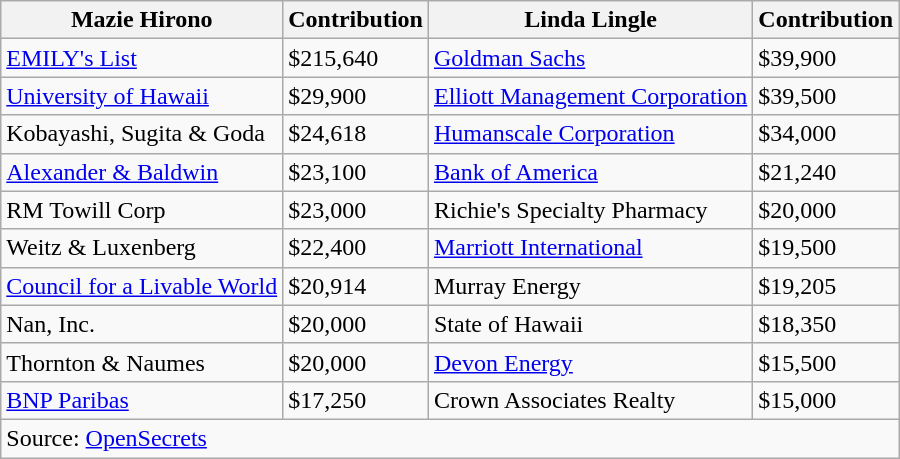<table class="wikitable sortable">
<tr>
<th>Mazie Hirono</th>
<th>Contribution</th>
<th>Linda Lingle</th>
<th>Contribution</th>
</tr>
<tr>
<td><a href='#'>EMILY's List</a></td>
<td>$215,640</td>
<td><a href='#'>Goldman Sachs</a></td>
<td>$39,900</td>
</tr>
<tr>
<td><a href='#'>University of Hawaii</a></td>
<td>$29,900</td>
<td><a href='#'>Elliott Management Corporation</a></td>
<td>$39,500</td>
</tr>
<tr>
<td>Kobayashi, Sugita & Goda</td>
<td>$24,618</td>
<td><a href='#'>Humanscale Corporation</a></td>
<td>$34,000</td>
</tr>
<tr>
<td><a href='#'>Alexander & Baldwin</a></td>
<td>$23,100</td>
<td><a href='#'>Bank of America</a></td>
<td>$21,240</td>
</tr>
<tr>
<td>RM Towill Corp</td>
<td>$23,000</td>
<td>Richie's Specialty Pharmacy</td>
<td>$20,000</td>
</tr>
<tr>
<td>Weitz & Luxenberg</td>
<td>$22,400</td>
<td><a href='#'>Marriott International</a></td>
<td>$19,500</td>
</tr>
<tr>
<td><a href='#'>Council for a Livable World</a></td>
<td>$20,914</td>
<td>Murray Energy</td>
<td>$19,205</td>
</tr>
<tr>
<td>Nan, Inc.</td>
<td>$20,000</td>
<td>State of Hawaii</td>
<td>$18,350</td>
</tr>
<tr>
<td>Thornton & Naumes</td>
<td>$20,000</td>
<td><a href='#'>Devon Energy</a></td>
<td>$15,500</td>
</tr>
<tr>
<td><a href='#'>BNP Paribas</a></td>
<td>$17,250</td>
<td>Crown Associates Realty</td>
<td>$15,000</td>
</tr>
<tr>
<td colspan=5>Source: <a href='#'>OpenSecrets</a></td>
</tr>
</table>
